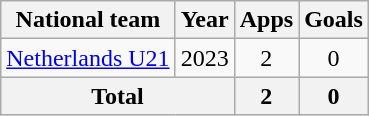<table class="wikitable" style="text-align: center;">
<tr>
<th>National team</th>
<th>Year</th>
<th>Apps</th>
<th>Goals</th>
</tr>
<tr>
<td rowspan="1"><a href='#'>Netherlands U21</a></td>
<td>2023</td>
<td>2</td>
<td>0</td>
</tr>
<tr>
<th colspan="2">Total</th>
<th>2</th>
<th>0</th>
</tr>
</table>
